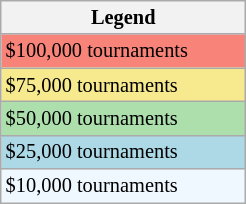<table class="wikitable"  style="font-size:85%; width:13%;">
<tr>
<th>Legend</th>
</tr>
<tr style="background:#f88379;">
<td>$100,000 tournaments</td>
</tr>
<tr style="background:#f7e98e;">
<td>$75,000 tournaments</td>
</tr>
<tr style="background:#addfad;">
<td>$50,000 tournaments</td>
</tr>
<tr style="background:lightblue;">
<td>$25,000 tournaments</td>
</tr>
<tr style="background:#f0f8ff;">
<td>$10,000 tournaments</td>
</tr>
</table>
